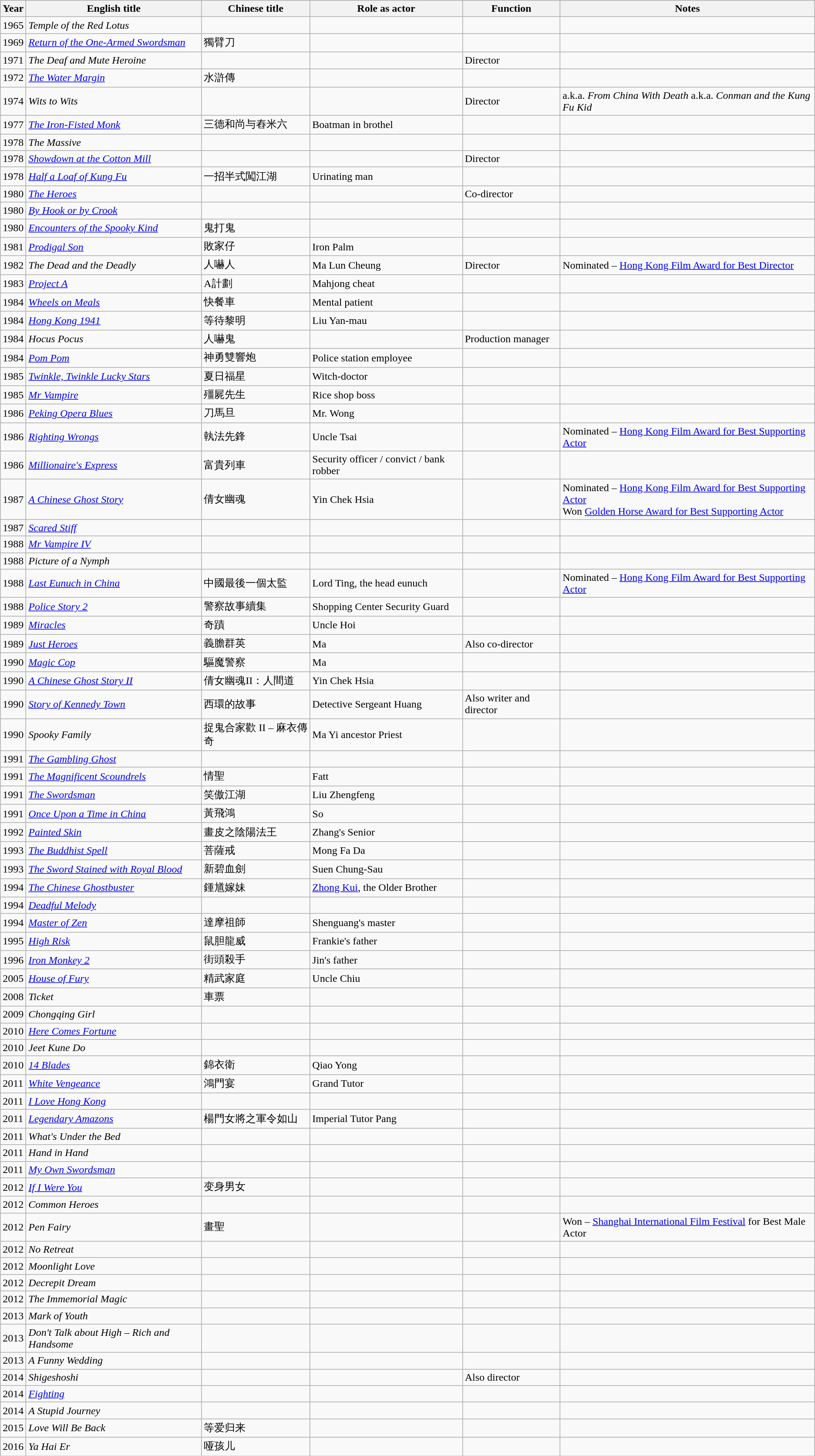<table class="wikitable sortable">
<tr>
<th>Year</th>
<th>English title</th>
<th>Chinese title</th>
<th>Role as actor</th>
<th>Function</th>
<th class="unsortable">Notes</th>
</tr>
<tr>
<td>1965</td>
<td><em>Temple of the Red Lotus</em></td>
<td></td>
<td></td>
<td></td>
<td></td>
</tr>
<tr>
<td>1969</td>
<td><em><a href='#'>Return of the One-Armed Swordsman</a></em></td>
<td>獨臂刀</td>
<td></td>
<td></td>
<td></td>
</tr>
<tr>
<td>1971</td>
<td><em>The Deaf and Mute Heroine</em></td>
<td></td>
<td></td>
<td>Director</td>
<td></td>
</tr>
<tr>
<td>1972</td>
<td><em><a href='#'>The Water Margin</a></em></td>
<td>水滸傳</td>
<td></td>
<td></td>
<td></td>
</tr>
<tr>
<td>1974</td>
<td><em>Wits to Wits</em></td>
<td></td>
<td></td>
<td>Director</td>
<td>a.k.a. <em>From China With Death</em> a.k.a. <em>Conman and the Kung Fu Kid</em></td>
</tr>
<tr>
<td>1977</td>
<td><em><a href='#'>The Iron-Fisted Monk</a></em></td>
<td>三德和尚与舂米六</td>
<td>Boatman in brothel</td>
<td></td>
<td></td>
</tr>
<tr>
<td>1978</td>
<td><em>The Massive</em></td>
<td></td>
<td></td>
<td></td>
<td></td>
</tr>
<tr>
<td>1978</td>
<td><em><a href='#'>Showdown at the Cotton Mill</a></em></td>
<td></td>
<td></td>
<td>Director</td>
<td></td>
</tr>
<tr>
<td>1978</td>
<td><em><a href='#'>Half a Loaf of Kung Fu</a></em></td>
<td>一招半式闖江湖</td>
<td>Urinating man</td>
<td></td>
<td></td>
</tr>
<tr>
<td>1980</td>
<td><em><a href='#'>The Heroes</a></em></td>
<td></td>
<td></td>
<td>Co-director</td>
<td></td>
</tr>
<tr>
<td>1980</td>
<td><em><a href='#'>By Hook or by Crook</a></em></td>
<td></td>
<td></td>
<td></td>
<td></td>
</tr>
<tr>
<td>1980</td>
<td><em><a href='#'>Encounters of the Spooky Kind</a></em></td>
<td>鬼打鬼</td>
<td></td>
<td></td>
<td></td>
</tr>
<tr>
<td>1981</td>
<td><em><a href='#'>Prodigal Son</a></em></td>
<td>敗家仔</td>
<td>Iron Palm</td>
<td></td>
<td></td>
</tr>
<tr>
<td>1982</td>
<td><em>The Dead and the Deadly</em></td>
<td>人嚇人</td>
<td>Ma Lun Cheung</td>
<td>Director</td>
<td>Nominated – <a href='#'>Hong Kong Film Award for Best Director</a></td>
</tr>
<tr>
<td>1983</td>
<td><em><a href='#'>Project A</a></em></td>
<td>A計劃</td>
<td>Mahjong cheat</td>
<td></td>
<td></td>
</tr>
<tr>
<td>1984</td>
<td><em><a href='#'>Wheels on Meals</a></em></td>
<td>快餐車</td>
<td>Mental patient</td>
<td></td>
<td></td>
</tr>
<tr>
<td>1984</td>
<td><em><a href='#'>Hong Kong 1941</a></em></td>
<td>等待黎明</td>
<td>Liu Yan-mau</td>
<td></td>
<td></td>
</tr>
<tr>
<td>1984</td>
<td><em>Hocus Pocus</em></td>
<td>人嚇鬼</td>
<td></td>
<td>Production manager</td>
<td></td>
</tr>
<tr>
<td>1984</td>
<td><em><a href='#'>Pom Pom</a></em></td>
<td>神勇雙響炮</td>
<td>Police station employee</td>
<td></td>
<td></td>
</tr>
<tr>
<td>1985</td>
<td><em><a href='#'>Twinkle, Twinkle Lucky Stars</a></em></td>
<td>夏日福星</td>
<td>Witch-doctor</td>
<td></td>
<td></td>
</tr>
<tr>
<td>1985</td>
<td><em><a href='#'>Mr Vampire</a></em></td>
<td>殭屍先生</td>
<td>Rice shop boss</td>
<td></td>
<td></td>
</tr>
<tr>
<td>1986</td>
<td><em><a href='#'>Peking Opera Blues</a></em></td>
<td>刀馬旦</td>
<td>Mr. Wong</td>
<td></td>
<td></td>
</tr>
<tr>
<td>1986</td>
<td><em><a href='#'>Righting Wrongs</a></em></td>
<td>執法先鋒</td>
<td>Uncle Tsai</td>
<td></td>
<td>Nominated – <a href='#'>Hong Kong Film Award for Best Supporting Actor</a></td>
</tr>
<tr>
<td>1986</td>
<td><em><a href='#'>Millionaire's Express</a></em></td>
<td>富貴列車</td>
<td>Security officer / convict / bank robber</td>
<td></td>
<td></td>
</tr>
<tr>
<td>1987</td>
<td><em><a href='#'>A Chinese Ghost Story</a></em></td>
<td>倩女幽魂</td>
<td>Yin Chek Hsia</td>
<td></td>
<td>Nominated – <a href='#'>Hong Kong Film Award for Best Supporting Actor</a><br> Won <a href='#'>Golden Horse Award for Best Supporting Actor</a></td>
</tr>
<tr>
<td>1987</td>
<td><em><a href='#'>Scared Stiff</a></em></td>
<td></td>
<td></td>
<td></td>
<td></td>
</tr>
<tr>
<td>1988</td>
<td><em><a href='#'>Mr Vampire IV</a></em></td>
<td></td>
<td></td>
<td></td>
<td></td>
</tr>
<tr>
<td>1988</td>
<td><em>Picture of a Nymph</em></td>
<td></td>
<td></td>
<td></td>
<td></td>
</tr>
<tr>
<td>1988</td>
<td><em><a href='#'>Last Eunuch in China</a></em></td>
<td>中國最後一個太監</td>
<td>Lord Ting, the head eunuch</td>
<td></td>
<td>Nominated – <a href='#'>Hong Kong Film Award for Best Supporting Actor</a></td>
</tr>
<tr>
<td>1988</td>
<td><em><a href='#'>Police Story 2</a></em></td>
<td>警察故事續集</td>
<td>Shopping Center Security Guard</td>
<td></td>
<td></td>
</tr>
<tr>
<td>1989</td>
<td><em><a href='#'>Miracles</a></em></td>
<td>奇蹟</td>
<td>Uncle Hoi</td>
<td></td>
<td></td>
</tr>
<tr>
<td>1989</td>
<td><em><a href='#'>Just Heroes</a></em></td>
<td>義膽群英</td>
<td>Ma</td>
<td>Also co-director</td>
<td></td>
</tr>
<tr>
<td>1990</td>
<td><em><a href='#'>Magic Cop</a></em></td>
<td>驅魔警察</td>
<td>Ma</td>
<td></td>
<td></td>
</tr>
<tr>
<td>1990</td>
<td><em><a href='#'>A Chinese Ghost Story II</a></em></td>
<td>倩女幽魂II：人間道</td>
<td>Yin Chek Hsia</td>
<td></td>
<td></td>
</tr>
<tr>
<td>1990</td>
<td><em><a href='#'>Story of Kennedy Town</a></em></td>
<td>西環的故事</td>
<td>Detective Sergeant Huang</td>
<td>Also writer and director</td>
<td></td>
</tr>
<tr>
<td>1990</td>
<td><em>Spooky Family</em></td>
<td>捉鬼合家歡 II – 麻衣傳奇</td>
<td>Ma Yi ancestor Priest</td>
<td></td>
<td></td>
</tr>
<tr>
<td>1991</td>
<td><em><a href='#'>The Gambling Ghost</a></em></td>
<td></td>
<td></td>
<td></td>
<td></td>
</tr>
<tr>
<td>1991</td>
<td><em><a href='#'>The Magnificent Scoundrels</a></em></td>
<td>情聖</td>
<td>Fatt</td>
<td></td>
<td></td>
</tr>
<tr>
<td>1991</td>
<td><em><a href='#'>The Swordsman</a></em></td>
<td>笑傲江湖</td>
<td>Liu Zhengfeng</td>
<td></td>
<td></td>
</tr>
<tr>
<td>1991</td>
<td><em><a href='#'>Once Upon a Time in China</a></em></td>
<td>黃飛鴻</td>
<td>So</td>
<td></td>
<td></td>
</tr>
<tr>
<td>1992</td>
<td><em><a href='#'>Painted Skin</a></em></td>
<td>畫皮之陰陽法王</td>
<td>Zhang's Senior</td>
<td></td>
<td></td>
</tr>
<tr>
<td>1993</td>
<td><em><a href='#'>The Buddhist Spell</a></em></td>
<td>菩薩戒</td>
<td>Mong Fa Da</td>
<td></td>
<td></td>
</tr>
<tr>
<td>1993</td>
<td><em><a href='#'>The Sword Stained with Royal Blood</a></em></td>
<td>新碧血劍</td>
<td>Suen Chung-Sau</td>
<td></td>
<td></td>
</tr>
<tr>
<td>1994</td>
<td><em><a href='#'>The Chinese Ghostbuster</a></em></td>
<td>鍾馗嫁妹</td>
<td><a href='#'>Zhong Kui</a>, the Older Brother</td>
<td></td>
<td></td>
</tr>
<tr>
<td>1994</td>
<td><em><a href='#'>Deadful Melody</a></em></td>
<td></td>
<td></td>
<td></td>
<td></td>
</tr>
<tr>
<td>1994</td>
<td><em><a href='#'>Master of Zen</a></em></td>
<td>達摩祖師</td>
<td>Shenguang's master</td>
<td></td>
<td></td>
</tr>
<tr>
<td>1995</td>
<td><em><a href='#'>High Risk</a></em></td>
<td>鼠胆龍威</td>
<td>Frankie's father</td>
<td></td>
<td></td>
</tr>
<tr>
<td>1996</td>
<td><em><a href='#'>Iron Monkey 2</a></em></td>
<td>街頭殺手</td>
<td>Jin's father</td>
<td></td>
<td></td>
</tr>
<tr>
<td>2005</td>
<td><em><a href='#'>House of Fury</a></em></td>
<td>精武家庭</td>
<td>Uncle Chiu</td>
<td></td>
<td></td>
</tr>
<tr>
<td>2008</td>
<td><em>Ticket</em></td>
<td>車票</td>
<td></td>
<td></td>
<td></td>
</tr>
<tr>
<td>2009</td>
<td><em>Chongqing Girl</em></td>
<td></td>
<td></td>
<td></td>
<td></td>
</tr>
<tr>
<td>2010</td>
<td><em><a href='#'>Here Comes Fortune</a></em></td>
<td></td>
<td></td>
<td></td>
<td></td>
</tr>
<tr>
<td>2010</td>
<td><em>Jeet Kune Do</em></td>
<td></td>
<td></td>
<td></td>
<td></td>
</tr>
<tr>
<td>2010</td>
<td><em><a href='#'>14 Blades</a></em></td>
<td>錦衣衛</td>
<td>Qiao Yong</td>
<td></td>
<td></td>
</tr>
<tr>
<td>2011</td>
<td><em><a href='#'>White Vengeance</a></em></td>
<td>鴻門宴</td>
<td>Grand Tutor</td>
<td></td>
<td></td>
</tr>
<tr>
<td>2011</td>
<td><em><a href='#'>I Love Hong Kong</a></em></td>
<td></td>
<td></td>
<td></td>
<td></td>
</tr>
<tr>
<td>2011</td>
<td><em><a href='#'>Legendary Amazons</a></em></td>
<td>楊門女將之軍令如山</td>
<td>Imperial Tutor Pang</td>
<td></td>
<td></td>
</tr>
<tr>
<td>2011</td>
<td><em>What's Under the Bed</em></td>
<td></td>
<td></td>
<td></td>
<td></td>
</tr>
<tr>
<td>2011</td>
<td><em>Hand in Hand</em></td>
<td></td>
<td></td>
<td></td>
<td></td>
</tr>
<tr>
<td>2011</td>
<td><em><a href='#'>My Own Swordsman</a></em></td>
<td></td>
<td></td>
<td></td>
<td></td>
</tr>
<tr>
<td>2012</td>
<td><em><a href='#'>If I Were You</a></em></td>
<td>变身男女</td>
<td></td>
<td></td>
<td></td>
</tr>
<tr>
<td>2012</td>
<td><em>Common Heroes</em></td>
<td></td>
<td></td>
<td></td>
<td></td>
</tr>
<tr>
<td>2012</td>
<td><em>Pen Fairy</em></td>
<td>畫聖</td>
<td></td>
<td></td>
<td>Won – <a href='#'>Shanghai International Film Festival</a> for Best Male Actor</td>
</tr>
<tr>
<td>2012</td>
<td><em>No Retreat</em></td>
<td></td>
<td></td>
<td></td>
<td></td>
</tr>
<tr>
<td>2012</td>
<td><em>Moonlight Love</em></td>
<td></td>
<td></td>
<td></td>
<td></td>
</tr>
<tr>
<td>2012</td>
<td><em>Decrepit Dream</em></td>
<td></td>
<td></td>
<td></td>
<td></td>
</tr>
<tr>
<td>2012</td>
<td><em>The Immemorial Magic</em></td>
<td></td>
<td></td>
<td></td>
<td></td>
</tr>
<tr>
<td>2013</td>
<td><em>Mark of Youth</em></td>
<td></td>
<td></td>
<td></td>
<td></td>
</tr>
<tr>
<td>2013</td>
<td><em>Don't Talk about High – Rich and Handsome</em></td>
<td></td>
<td></td>
<td></td>
<td></td>
</tr>
<tr>
<td>2013</td>
<td><em>A Funny Wedding</em></td>
<td></td>
<td></td>
<td></td>
<td></td>
</tr>
<tr>
<td>2014</td>
<td><em>Shigeshoshi</em></td>
<td></td>
<td></td>
<td>Also director</td>
<td></td>
</tr>
<tr>
<td>2014</td>
<td><em><a href='#'>Fighting</a></em></td>
<td></td>
<td></td>
<td></td>
<td></td>
</tr>
<tr>
<td>2014</td>
<td><em>A Stupid Journey</em></td>
<td></td>
<td></td>
<td></td>
<td></td>
</tr>
<tr>
<td>2015</td>
<td><em>Love Will Be Back</em></td>
<td>等爱归来</td>
<td></td>
<td></td>
<td></td>
</tr>
<tr>
<td>2016</td>
<td><em>Ya Hai Er</em></td>
<td>哑孩儿</td>
<td></td>
<td></td>
<td></td>
</tr>
</table>
